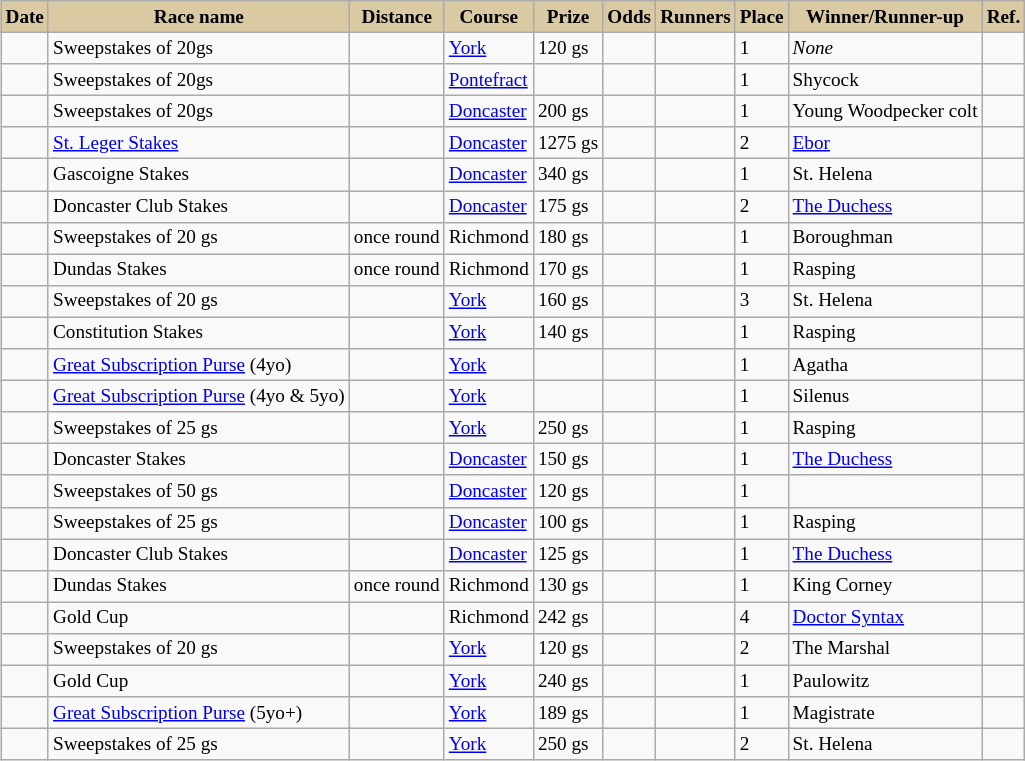<table class = "wikitable sortable" | border="1" cellpadding="1" style=" text-align:centre; margin-left:1em; float:centre ;border-collapse: collapse; font-size:80%">
<tr style="background:#dacaa4; text-align:center;">
<th style="background:#dacaa4;">Date</th>
<th style="background:#dacaa4;">Race name</th>
<th style="background:#dacaa4;">Distance</th>
<th style="background:#dacaa4;">Course</th>
<th style="background:#dacaa4;">Prize</th>
<th style="background:#dacaa4;">Odds</th>
<th style="background:#dacaa4;">Runners</th>
<th style="background:#dacaa4;">Place</th>
<th style="background:#dacaa4;">Winner/Runner-up</th>
<th style="background:#dacaa4;">Ref.</th>
</tr>
<tr>
<td></td>
<td>Sweepstakes of 20gs</td>
<td></td>
<td><a href='#'>York</a></td>
<td>120 gs</td>
<td></td>
<td></td>
<td>1</td>
<td><em>None</em></td>
<td></td>
</tr>
<tr>
<td></td>
<td>Sweepstakes of 20gs</td>
<td></td>
<td><a href='#'>Pontefract</a></td>
<td></td>
<td></td>
<td></td>
<td>1</td>
<td>Shycock</td>
<td></td>
</tr>
<tr>
<td></td>
<td>Sweepstakes of 20gs</td>
<td></td>
<td><a href='#'>Doncaster</a></td>
<td>200 gs</td>
<td></td>
<td></td>
<td>1</td>
<td>Young Woodpecker colt</td>
<td></td>
</tr>
<tr>
<td></td>
<td><a href='#'>St. Leger Stakes</a></td>
<td></td>
<td><a href='#'>Doncaster</a></td>
<td>1275 gs</td>
<td></td>
<td></td>
<td>2</td>
<td><a href='#'>Ebor</a></td>
<td></td>
</tr>
<tr>
<td></td>
<td>Gascoigne Stakes</td>
<td></td>
<td><a href='#'>Doncaster</a></td>
<td>340 gs</td>
<td></td>
<td></td>
<td>1</td>
<td>St. Helena</td>
<td></td>
</tr>
<tr>
<td></td>
<td>Doncaster Club Stakes</td>
<td></td>
<td><a href='#'>Doncaster</a></td>
<td>175 gs</td>
<td></td>
<td></td>
<td>2</td>
<td><a href='#'>The Duchess</a></td>
<td></td>
</tr>
<tr>
<td></td>
<td>Sweepstakes of 20 gs</td>
<td>once round</td>
<td>Richmond</td>
<td>180 gs</td>
<td></td>
<td></td>
<td>1</td>
<td>Boroughman</td>
<td></td>
</tr>
<tr>
<td></td>
<td>Dundas Stakes</td>
<td>once round</td>
<td>Richmond</td>
<td>170 gs</td>
<td></td>
<td></td>
<td>1</td>
<td>Rasping</td>
<td></td>
</tr>
<tr>
<td></td>
<td>Sweepstakes of 20 gs</td>
<td></td>
<td><a href='#'>York</a></td>
<td>160 gs</td>
<td></td>
<td></td>
<td>3</td>
<td>St. Helena</td>
<td></td>
</tr>
<tr>
<td></td>
<td>Constitution Stakes</td>
<td></td>
<td><a href='#'>York</a></td>
<td>140 gs</td>
<td></td>
<td></td>
<td>1</td>
<td>Rasping</td>
<td></td>
</tr>
<tr>
<td></td>
<td><a href='#'>Great Subscription Purse</a> (4yo)</td>
<td></td>
<td><a href='#'>York</a></td>
<td></td>
<td></td>
<td></td>
<td>1</td>
<td>Agatha</td>
<td></td>
</tr>
<tr>
<td></td>
<td><a href='#'>Great Subscription Purse</a> (4yo & 5yo)</td>
<td></td>
<td><a href='#'>York</a></td>
<td></td>
<td></td>
<td></td>
<td>1</td>
<td>Silenus</td>
<td></td>
</tr>
<tr>
<td></td>
<td>Sweepstakes of 25 gs</td>
<td></td>
<td><a href='#'>York</a></td>
<td>250 gs</td>
<td></td>
<td></td>
<td>1</td>
<td>Rasping</td>
<td></td>
</tr>
<tr>
<td></td>
<td>Doncaster Stakes</td>
<td></td>
<td><a href='#'>Doncaster</a></td>
<td>150 gs</td>
<td></td>
<td></td>
<td>1</td>
<td><a href='#'>The Duchess</a></td>
<td></td>
</tr>
<tr>
<td></td>
<td>Sweepstakes of 50 gs</td>
<td></td>
<td><a href='#'>Doncaster</a></td>
<td>120 gs</td>
<td></td>
<td></td>
<td>1</td>
<td></td>
<td></td>
</tr>
<tr>
<td></td>
<td>Sweepstakes of 25 gs</td>
<td></td>
<td><a href='#'>Doncaster</a></td>
<td>100 gs</td>
<td></td>
<td></td>
<td>1</td>
<td>Rasping</td>
<td></td>
</tr>
<tr>
<td></td>
<td>Doncaster Club Stakes</td>
<td></td>
<td><a href='#'>Doncaster</a></td>
<td>125 gs</td>
<td></td>
<td></td>
<td>1</td>
<td><a href='#'>The Duchess</a></td>
<td></td>
</tr>
<tr>
<td></td>
<td>Dundas Stakes</td>
<td>once round</td>
<td>Richmond</td>
<td>130 gs</td>
<td></td>
<td></td>
<td>1</td>
<td>King Corney</td>
<td></td>
</tr>
<tr>
<td></td>
<td>Gold Cup</td>
<td></td>
<td>Richmond</td>
<td>242 gs</td>
<td></td>
<td></td>
<td>4</td>
<td><a href='#'>Doctor Syntax</a></td>
<td></td>
</tr>
<tr>
<td></td>
<td>Sweepstakes of 20 gs</td>
<td></td>
<td><a href='#'>York</a></td>
<td>120 gs</td>
<td></td>
<td></td>
<td>2</td>
<td>The Marshal</td>
<td></td>
</tr>
<tr>
<td></td>
<td>Gold Cup</td>
<td></td>
<td><a href='#'>York</a></td>
<td>240 gs</td>
<td></td>
<td></td>
<td>1</td>
<td>Paulowitz</td>
<td></td>
</tr>
<tr>
<td></td>
<td><a href='#'>Great Subscription Purse</a> (5yo+)</td>
<td></td>
<td><a href='#'>York</a></td>
<td>189 gs</td>
<td></td>
<td></td>
<td>1</td>
<td>Magistrate</td>
<td></td>
</tr>
<tr>
<td></td>
<td>Sweepstakes of 25 gs</td>
<td></td>
<td><a href='#'>York</a></td>
<td>250 gs</td>
<td></td>
<td></td>
<td>2</td>
<td>St. Helena</td>
<td></td>
</tr>
</table>
